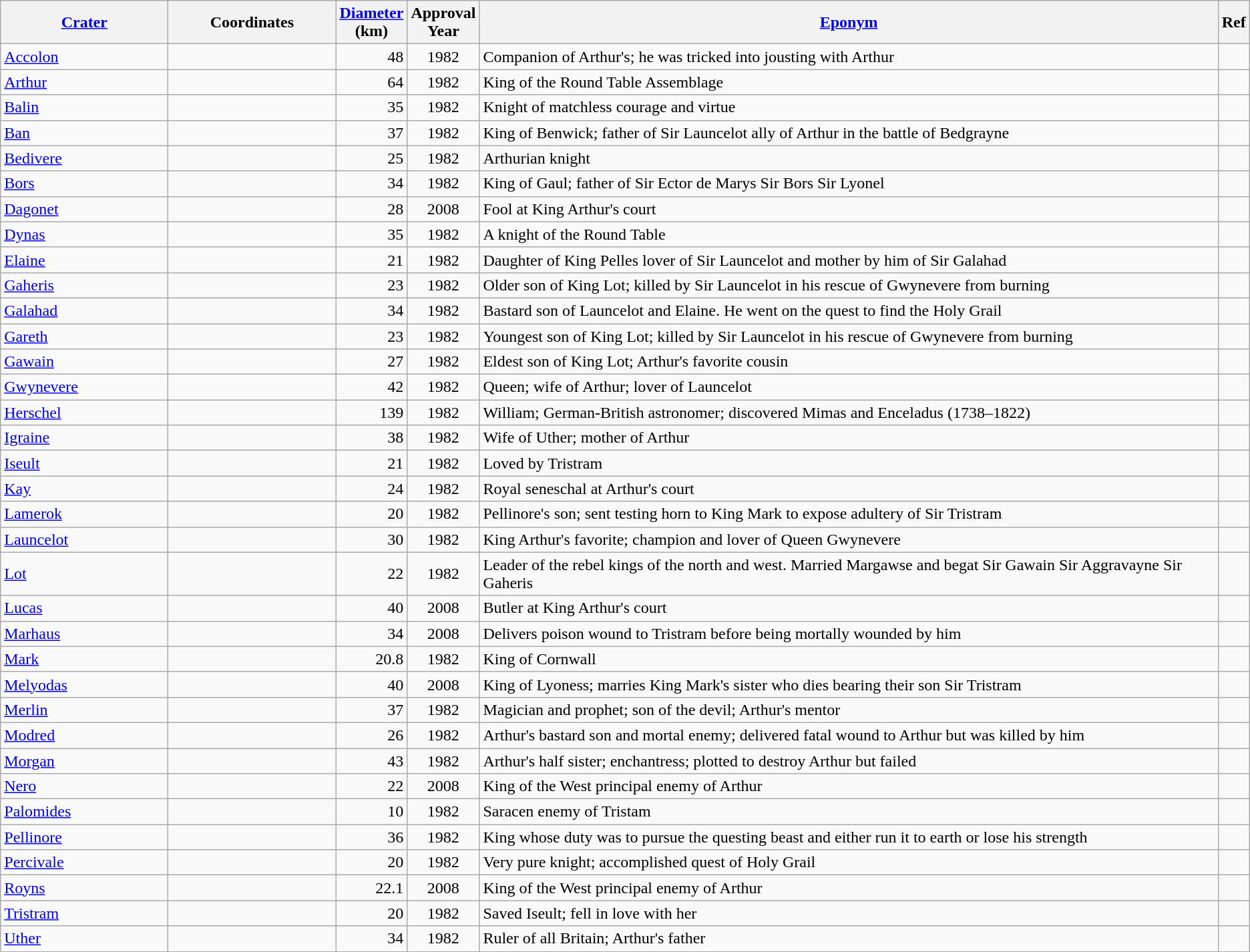<table class="wikitable sortable" style="min-width: 90%">
<tr>
<th style="width:10em"><a href='#'>Crater</a></th>
<th style="width:10em">Coordinates</th>
<th><a href='#'>Diameter</a><br>(km)</th>
<th>Approval<br>Year</th>
<th class="unsortable"><a href='#'>Eponym</a></th>
<th class="unsortable">Ref</th>
</tr>
<tr id="Accolon">
<td><a href='#'>Accolon</a></td>
<td></td>
<td align=right>48</td>
<td align=center>1982</td>
<td>Companion of Arthur's; he was tricked into jousting with Arthur</td>
<td></td>
</tr>
<tr id="Arthur">
<td><a href='#'>Arthur</a></td>
<td></td>
<td align=right>64</td>
<td align=center>1982</td>
<td>King of the Round Table Assemblage</td>
<td></td>
</tr>
<tr id="Balin">
<td><a href='#'>Balin</a></td>
<td></td>
<td align=right>35</td>
<td align=center>1982</td>
<td>Knight of matchless courage and virtue</td>
<td></td>
</tr>
<tr id="Ban">
<td><a href='#'>Ban</a></td>
<td></td>
<td align=right>37</td>
<td align=center>1982</td>
<td>King of Benwick; father of Sir Launcelot ally of Arthur in the battle of Bedgrayne</td>
<td></td>
</tr>
<tr id="Bedivere">
<td><a href='#'>Bedivere</a></td>
<td></td>
<td align=right>25</td>
<td align=center>1982</td>
<td>Arthurian knight</td>
<td></td>
</tr>
<tr id="Bors">
<td><a href='#'>Bors</a></td>
<td></td>
<td align=right>34</td>
<td align=center>1982</td>
<td>King of Gaul; father of Sir Ector de Marys Sir Bors Sir Lyonel</td>
<td></td>
</tr>
<tr id="Dagonet">
<td><a href='#'>Dagonet</a></td>
<td></td>
<td align=right>28</td>
<td align=center>2008</td>
<td>Fool at King Arthur's court</td>
<td></td>
</tr>
<tr id="Dynas">
<td><a href='#'>Dynas</a></td>
<td></td>
<td align=right>35</td>
<td align=center>1982</td>
<td>A knight of the Round Table</td>
<td></td>
</tr>
<tr id="Elaine">
<td><a href='#'>Elaine</a></td>
<td></td>
<td align=right>21</td>
<td align=center>1982</td>
<td>Daughter of King Pelles lover of Sir Launcelot and mother by him of Sir Galahad</td>
<td></td>
</tr>
<tr id="Gaheris">
<td><a href='#'>Gaheris</a></td>
<td></td>
<td align=right>23</td>
<td align=center>1982</td>
<td>Older son of King Lot; killed by Sir Launcelot in his rescue of Gwynevere from burning</td>
<td></td>
</tr>
<tr id="Galahad">
<td><a href='#'>Galahad</a></td>
<td></td>
<td align=right>34</td>
<td align=center>1982</td>
<td>Bastard son of Launcelot and Elaine. He went on the quest to find the Holy Grail</td>
<td></td>
</tr>
<tr id="Gareth">
<td><a href='#'>Gareth</a></td>
<td></td>
<td align=right>23</td>
<td align=center>1982</td>
<td>Youngest son of King Lot; killed by Sir Launcelot in his rescue of Gwynevere from burning</td>
<td></td>
</tr>
<tr id="Gawain">
<td><a href='#'>Gawain</a></td>
<td></td>
<td align=right>27</td>
<td align=center>1982</td>
<td>Eldest son of King Lot; Arthur's favorite cousin</td>
<td></td>
</tr>
<tr id="Gwynevere">
<td><a href='#'>Gwynevere</a></td>
<td></td>
<td align=right>42</td>
<td align=center>1982</td>
<td>Queen; wife of Arthur; lover of Launcelot</td>
<td></td>
</tr>
<tr id="Herschel">
<td><a href='#'>Herschel</a></td>
<td></td>
<td align=right>139</td>
<td align=center>1982</td>
<td>William; German-British astronomer; discovered Mimas and Enceladus (1738–1822)</td>
<td></td>
</tr>
<tr id="Igraine">
<td><a href='#'>Igraine</a></td>
<td></td>
<td align=right>38</td>
<td align=center>1982</td>
<td>Wife of Uther; mother of Arthur</td>
<td></td>
</tr>
<tr id="Iseult">
<td><a href='#'>Iseult</a></td>
<td></td>
<td align=right>21</td>
<td align=center>1982</td>
<td>Loved by Tristram</td>
<td></td>
</tr>
<tr id="Kay">
<td><a href='#'>Kay</a></td>
<td></td>
<td align=right>24</td>
<td align=center>1982</td>
<td>Royal seneschal at Arthur's court</td>
<td></td>
</tr>
<tr id="Lamerok">
<td><a href='#'>Lamerok</a></td>
<td></td>
<td align=right>20</td>
<td align=center>1982</td>
<td>Pellinore's son; sent testing horn to King Mark to expose adultery of Sir Tristram</td>
<td></td>
</tr>
<tr id="Launcelot">
<td><a href='#'>Launcelot</a></td>
<td></td>
<td align=right>30</td>
<td align=center>1982</td>
<td>King Arthur's favorite; champion and lover of Queen Gwynevere</td>
<td></td>
</tr>
<tr id="Lot">
<td><a href='#'>Lot</a></td>
<td></td>
<td align=right>22</td>
<td align=center>1982</td>
<td>Leader of the rebel kings of the north and west. Married Margawse and begat Sir Gawain Sir Aggravayne Sir Gaheris</td>
<td></td>
</tr>
<tr id="Lucas">
<td><a href='#'>Lucas</a></td>
<td></td>
<td align=right>40</td>
<td align=center>2008</td>
<td>Butler at King Arthur's court</td>
<td></td>
</tr>
<tr id="Marhaus">
<td><a href='#'>Marhaus</a></td>
<td></td>
<td align=right>34</td>
<td align=center>2008</td>
<td>Delivers poison wound to Tristram before being mortally wounded by him</td>
<td></td>
</tr>
<tr id="Mark">
<td><a href='#'>Mark</a></td>
<td></td>
<td align=right>20.8</td>
<td align=center>1982</td>
<td>King of Cornwall</td>
<td></td>
</tr>
<tr id="Melyodas">
<td><a href='#'>Melyodas</a></td>
<td></td>
<td align=right>40</td>
<td align=center>2008</td>
<td>King of Lyoness; marries King Mark's sister who dies bearing their son Sir Tristram</td>
<td></td>
</tr>
<tr id="Merlin">
<td><a href='#'>Merlin</a></td>
<td></td>
<td align=right>37</td>
<td align=center>1982</td>
<td>Magician and prophet; son of the devil; Arthur's mentor</td>
<td></td>
</tr>
<tr id="Modred">
<td><a href='#'>Modred</a></td>
<td></td>
<td align=right>26</td>
<td align=center>1982</td>
<td>Arthur's bastard son and mortal enemy; delivered fatal wound to Arthur but was killed by him</td>
<td></td>
</tr>
<tr id="Morgan">
<td><a href='#'>Morgan</a></td>
<td></td>
<td align=right>43</td>
<td align=center>1982</td>
<td>Arthur's half sister; enchantress; plotted to destroy Arthur but failed</td>
<td></td>
</tr>
<tr id="Nero">
<td><a href='#'>Nero</a></td>
<td></td>
<td align=right>22</td>
<td align=center>2008</td>
<td>King of the West principal enemy of Arthur</td>
<td></td>
</tr>
<tr id="Palomides">
<td><a href='#'>Palomides</a></td>
<td></td>
<td align=right>10</td>
<td align=center>1982</td>
<td>Saracen enemy of Tristam</td>
<td></td>
</tr>
<tr id="Pellinore">
<td><a href='#'>Pellinore</a></td>
<td></td>
<td align=right>36</td>
<td align=center>1982</td>
<td>King whose duty was to pursue the questing beast and either run it to earth or lose his strength</td>
<td></td>
</tr>
<tr id="Percivale">
<td><a href='#'>Percivale</a></td>
<td></td>
<td align=right>20</td>
<td align=center>1982</td>
<td>Very pure knight; accomplished quest of Holy Grail</td>
<td></td>
</tr>
<tr id="Royns">
<td><a href='#'>Royns</a></td>
<td></td>
<td align=right>22.1</td>
<td align=center>2008</td>
<td>King of the West principal enemy of Arthur</td>
<td></td>
</tr>
<tr id="Tristram">
<td><a href='#'>Tristram</a></td>
<td></td>
<td align=right>20</td>
<td align=center>1982</td>
<td>Saved Iseult; fell in love with her</td>
<td></td>
</tr>
<tr id="Uther">
<td><a href='#'>Uther</a></td>
<td></td>
<td align=right>34</td>
<td align=center>1982</td>
<td>Ruler of all Britain; Arthur's father</td>
<td></td>
</tr>
</table>
